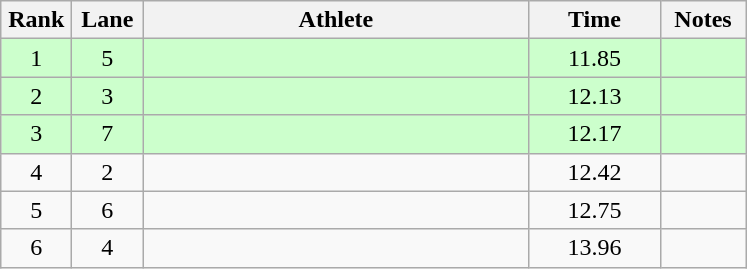<table class="wikitable sortable" style="text-align:center">
<tr>
<th width=40>Rank</th>
<th width=40>Lane</th>
<th width=250>Athlete</th>
<th width=80>Time</th>
<th width=50>Notes</th>
</tr>
<tr bgcolor=ccffcc>
<td>1</td>
<td>5</td>
<td align=left></td>
<td>11.85</td>
<td></td>
</tr>
<tr bgcolor=ccffcc>
<td>2</td>
<td>3</td>
<td align=left></td>
<td>12.13</td>
<td></td>
</tr>
<tr bgcolor=ccffcc>
<td>3</td>
<td>7</td>
<td align=left></td>
<td>12.17</td>
<td></td>
</tr>
<tr>
<td>4</td>
<td>2</td>
<td align=left></td>
<td>12.42</td>
<td></td>
</tr>
<tr>
<td>5</td>
<td>6</td>
<td align=left></td>
<td>12.75</td>
<td></td>
</tr>
<tr>
<td>6</td>
<td>4</td>
<td align=left></td>
<td>13.96</td>
<td></td>
</tr>
</table>
